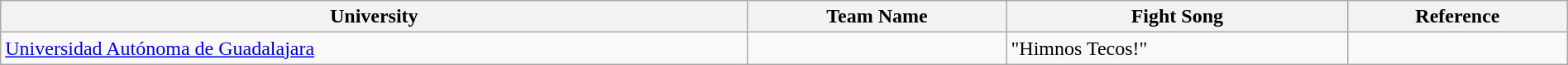<table class="sortable wikitable" style="width:100%;">
<tr>
<th>University</th>
<th>Team Name</th>
<th>Fight Song</th>
<th>Reference</th>
</tr>
<tr>
<td><a href='#'>Universidad Autónoma de Guadalajara</a></td>
<td></td>
<td>"Himnos Tecos!"</td>
<td></td>
</tr>
</table>
